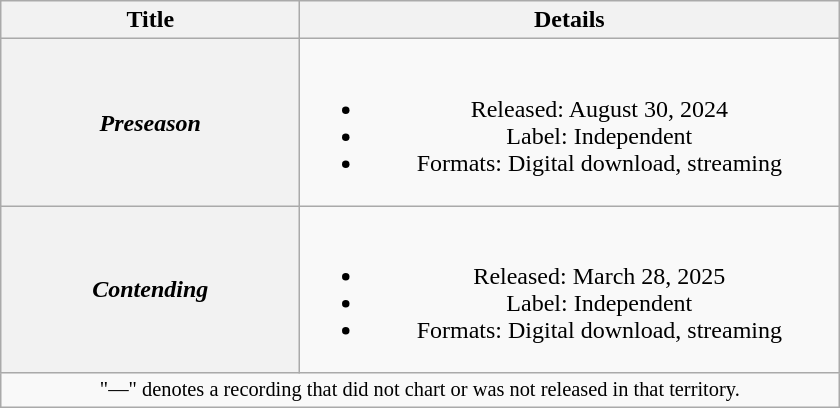<table class="wikitable plainrowheaders" style="text-align:center;">
<tr>
<th scope="col" style="width:12em;">Title</th>
<th scope="col" style="width:22em;">Details</th>
</tr>
<tr>
<th scope="row"><em>Preseason</em></th>
<td><br><ul><li>Released: August 30, 2024</li><li>Label: Independent</li><li>Formats: Digital download, streaming</li></ul></td>
</tr>
<tr>
<th scope="row"><em>Contending</em><br></th>
<td><br><ul><li>Released: March 28, 2025</li><li>Label: Independent</li><li>Formats: Digital download, streaming</li></ul></td>
</tr>
<tr>
<td colspan="8" style="font-size:85%">"—" denotes a recording that did not chart or was not released in that territory.</td>
</tr>
</table>
